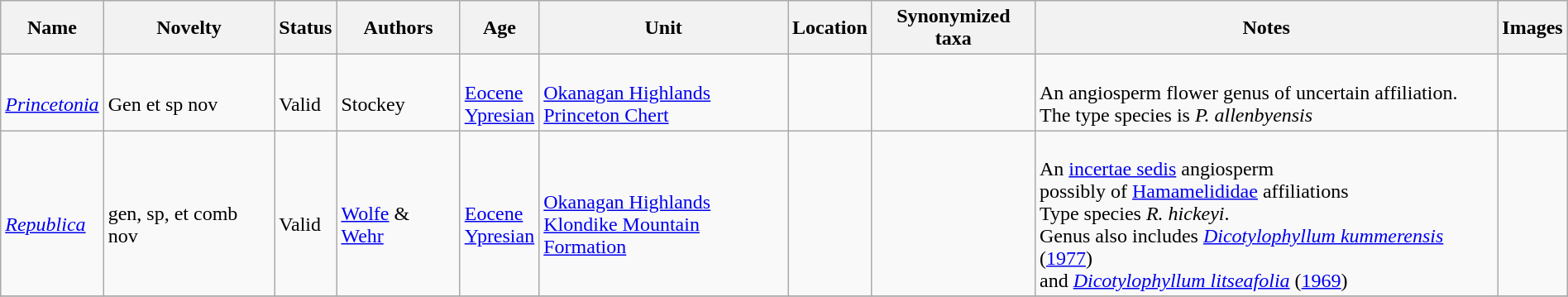<table class="wikitable sortable" align="center" width="100%">
<tr>
<th>Name</th>
<th>Novelty</th>
<th>Status</th>
<th>Authors</th>
<th>Age</th>
<th>Unit</th>
<th>Location</th>
<th>Synonymized taxa</th>
<th>Notes</th>
<th>Images</th>
</tr>
<tr>
<td><br><em><a href='#'>Princetonia</a></em></td>
<td><br>Gen et sp nov</td>
<td><br>Valid</td>
<td><br>Stockey</td>
<td><br><a href='#'>Eocene</a><br><a href='#'>Ypresian</a></td>
<td><br><a href='#'>Okanagan Highlands</a><br><a href='#'>Princeton Chert</a></td>
<td><br><br></td>
<td></td>
<td><br>An angiosperm flower genus of uncertain affiliation.<br>The type species is <em>P. allenbyensis</em></td>
<td></td>
</tr>
<tr>
<td><br><em><a href='#'>Republica</a></em></td>
<td><br>gen, sp, et comb nov</td>
<td><br>Valid</td>
<td><br><a href='#'>Wolfe</a> & <a href='#'>Wehr</a></td>
<td><br><a href='#'>Eocene</a><br><a href='#'>Ypresian</a></td>
<td><br><a href='#'>Okanagan Highlands</a><br><a href='#'>Klondike Mountain Formation</a></td>
<td><br><br></td>
<td></td>
<td><br>An <a href='#'>incertae sedis</a> angiosperm<br>possibly of <a href='#'>Hamamelididae</a> affiliations <br>Type species <em>R. hickeyi</em>.<br> Genus also includes <em><a href='#'>Dicotylophyllum kummerensis</a></em> (<a href='#'>1977</a>)<br> and <em><a href='#'>Dicotylophyllum litseafolia</a></em> (<a href='#'>1969</a>)</td>
<td><br></td>
</tr>
<tr>
</tr>
</table>
